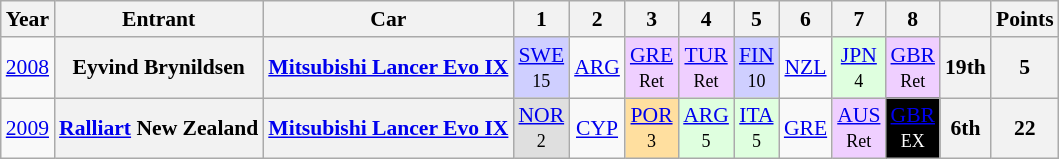<table class="wikitable" border="1" style="text-align:center; font-size:90%;">
<tr>
<th>Year</th>
<th>Entrant</th>
<th>Car</th>
<th>1</th>
<th>2</th>
<th>3</th>
<th>4</th>
<th>5</th>
<th>6</th>
<th>7</th>
<th>8</th>
<th></th>
<th>Points</th>
</tr>
<tr>
<td><a href='#'>2008</a></td>
<th>Eyvind Brynildsen</th>
<th><a href='#'>Mitsubishi Lancer Evo IX</a></th>
<td style="background:#CFCFFF;"><a href='#'>SWE</a><br><small>15</small></td>
<td><a href='#'>ARG</a></td>
<td style="background:#EFCFFF;"><a href='#'>GRE</a><br><small>Ret</small></td>
<td style="background:#EFCFFF;"><a href='#'>TUR</a><br><small>Ret</small></td>
<td style="background:#CFCFFF;"><a href='#'>FIN</a><br><small>10</small></td>
<td><a href='#'>NZL</a></td>
<td style="background:#DFFFDF;"><a href='#'>JPN</a><br><small>4</small></td>
<td style="background:#EFCFFF;"><a href='#'>GBR</a><br><small>Ret</small></td>
<th>19th</th>
<th>5</th>
</tr>
<tr>
<td><a href='#'>2009</a></td>
<th><a href='#'>Ralliart</a> New Zealand</th>
<th><a href='#'>Mitsubishi Lancer Evo IX</a></th>
<td style="background:#DFDFDF;"><a href='#'>NOR</a><br><small>2</small></td>
<td><a href='#'>CYP</a></td>
<td style="background:#FFDF9F;"><a href='#'>POR</a><br><small>3</small></td>
<td style="background:#DFFFDF;"><a href='#'>ARG</a><br><small>5</small></td>
<td style="background:#DFFFDF;"><a href='#'>ITA</a><br><small>5</small></td>
<td><a href='#'>GRE</a></td>
<td style="background:#EFCFFF;"><a href='#'>AUS</a><br><small>Ret</small></td>
<td style="background:#000000; color:white;"><a href='#'><span>GBR</span></a><br><small>EX</small></td>
<th>6th</th>
<th>22</th>
</tr>
</table>
